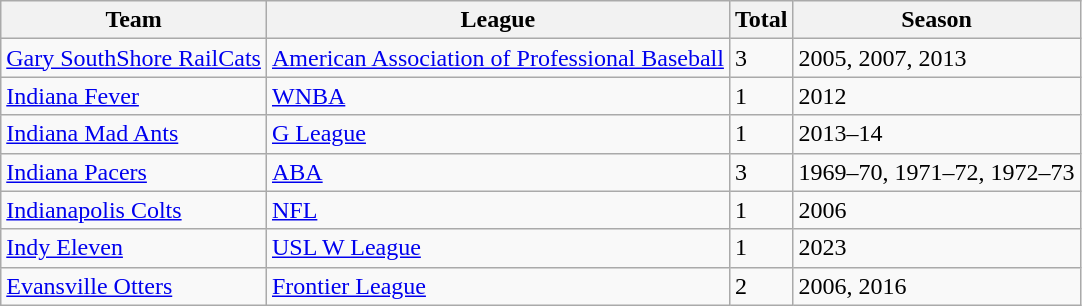<table class="wikitable">
<tr>
<th>Team</th>
<th>League</th>
<th>Total</th>
<th>Season</th>
</tr>
<tr>
<td><a href='#'>Gary SouthShore RailCats</a></td>
<td><a href='#'>American Association of Professional Baseball</a></td>
<td>3</td>
<td>2005, 2007, 2013</td>
</tr>
<tr>
<td><a href='#'>Indiana Fever</a></td>
<td><a href='#'>WNBA</a></td>
<td>1</td>
<td>2012</td>
</tr>
<tr>
<td><a href='#'>Indiana Mad Ants</a></td>
<td><a href='#'>G League</a></td>
<td>1</td>
<td>2013–14</td>
</tr>
<tr>
<td rowspan=1><a href='#'>Indiana Pacers</a></td>
<td rowspan=1><a href='#'>ABA</a></td>
<td>3</td>
<td>1969–70, 1971–72, 1972–73</td>
</tr>
<tr>
<td rowspan=1><a href='#'>Indianapolis Colts</a></td>
<td rowspan=1><a href='#'>NFL</a></td>
<td>1</td>
<td>2006</td>
</tr>
<tr>
<td><a href='#'>Indy Eleven</a></td>
<td><a href='#'>USL W League</a></td>
<td>1</td>
<td>2023</td>
</tr>
<tr>
<td rowspan=1><a href='#'>Evansville Otters</a></td>
<td rowspan=1><a href='#'>Frontier League</a></td>
<td>2</td>
<td>2006, 2016</td>
</tr>
</table>
